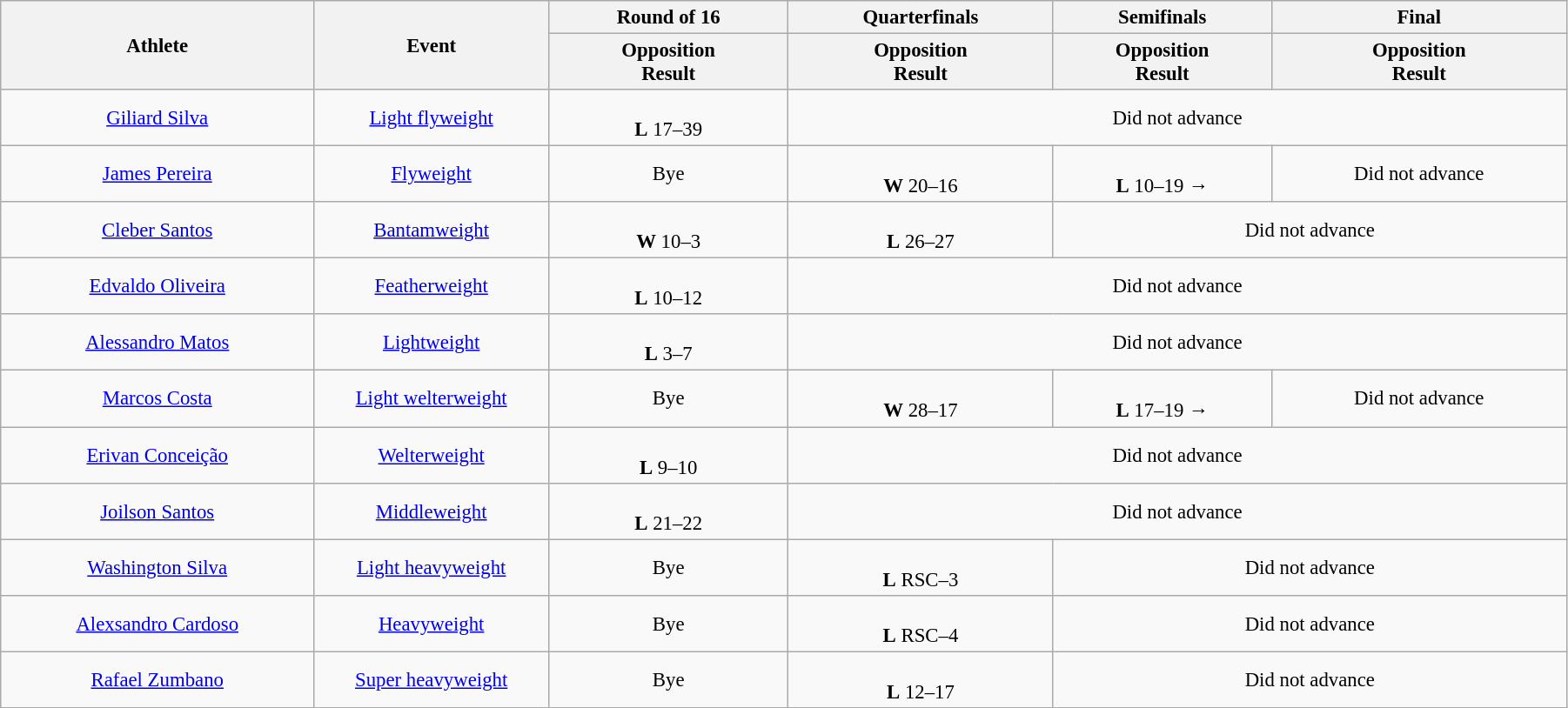<table class="wikitable" style="font-size:95%; text-align:center;" width="95%">
<tr>
<th rowspan="2">Athlete</th>
<th rowspan="2">Event</th>
<th>Round of 16</th>
<th>Quarterfinals</th>
<th>Semifinals</th>
<th>Final</th>
</tr>
<tr>
<th>Opposition<br>Result</th>
<th>Opposition<br>Result</th>
<th>Opposition<br>Result</th>
<th>Opposition<br>Result</th>
</tr>
<tr>
<td width=20%><a href='#'>Giliard Silva</a></td>
<td width=15%><a href='#'>Light flyweight</a></td>
<td><br><strong>L</strong> 17–39</td>
<td colspan=3>Did not advance</td>
</tr>
<tr>
<td width=20%><a href='#'>James Pereira</a></td>
<td width=15%><a href='#'>Flyweight</a></td>
<td>Bye</td>
<td><br><strong>W</strong> 20–16</td>
<td><br><strong>L</strong> 10–19 → </td>
<td colspan=1>Did not advance</td>
</tr>
<tr>
<td width=20%><a href='#'>Cleber Santos</a></td>
<td width=15%><a href='#'>Bantamweight</a></td>
<td><br><strong>W</strong> 10–3</td>
<td><br><strong>L</strong> 26–27</td>
<td colspan=2>Did not advance</td>
</tr>
<tr>
<td width=20%><a href='#'>Edvaldo Oliveira</a></td>
<td width=15%><a href='#'>Featherweight</a></td>
<td><br><strong>L</strong> 10–12</td>
<td colspan=3>Did not advance</td>
</tr>
<tr>
<td width=20%><a href='#'>Alessandro Matos</a></td>
<td width=15%><a href='#'>Lightweight</a></td>
<td><br><strong>L</strong> 3–7</td>
<td colspan=3>Did not advance</td>
</tr>
<tr>
<td width=20%><a href='#'>Marcos Costa</a></td>
<td width=15%><a href='#'>Light welterweight</a></td>
<td>Bye</td>
<td><br><strong>W</strong> 28–17</td>
<td><br><strong>L</strong> 17–19 → </td>
<td colspan=1>Did not advance</td>
</tr>
<tr>
<td width=20%><a href='#'>Erivan Conceição</a></td>
<td width=15%><a href='#'>Welterweight</a></td>
<td><br><strong>L</strong> 9–10</td>
<td colspan=3>Did not advance</td>
</tr>
<tr>
<td width=20%><a href='#'>Joilson Santos</a></td>
<td width=15%><a href='#'>Middleweight</a></td>
<td><br><strong>L</strong> 21–22</td>
<td colspan=3>Did not advance</td>
</tr>
<tr>
<td width=20%><a href='#'>Washington Silva</a></td>
<td width=15%><a href='#'>Light heavyweight</a></td>
<td>Bye</td>
<td><br><strong>L</strong> RSC–3</td>
<td colspan=2>Did not advance</td>
</tr>
<tr>
<td width=20%><a href='#'>Alexsandro Cardoso</a></td>
<td width=15%><a href='#'>Heavyweight</a></td>
<td>Bye</td>
<td><br><strong>L</strong> RSC–4</td>
<td colspan=2>Did not advance</td>
</tr>
<tr>
<td width=20%><a href='#'>Rafael Zumbano</a></td>
<td width=15%><a href='#'>Super heavyweight</a></td>
<td>Bye</td>
<td><br><strong>L</strong> 12–17</td>
<td colspan=2>Did not advance</td>
</tr>
</table>
